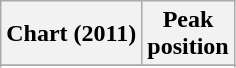<table class="wikitable sortable plainrowheaders" style="text-align:center">
<tr>
<th scope="col">Chart (2011)</th>
<th scope="col">Peak<br>position</th>
</tr>
<tr>
</tr>
<tr>
</tr>
</table>
